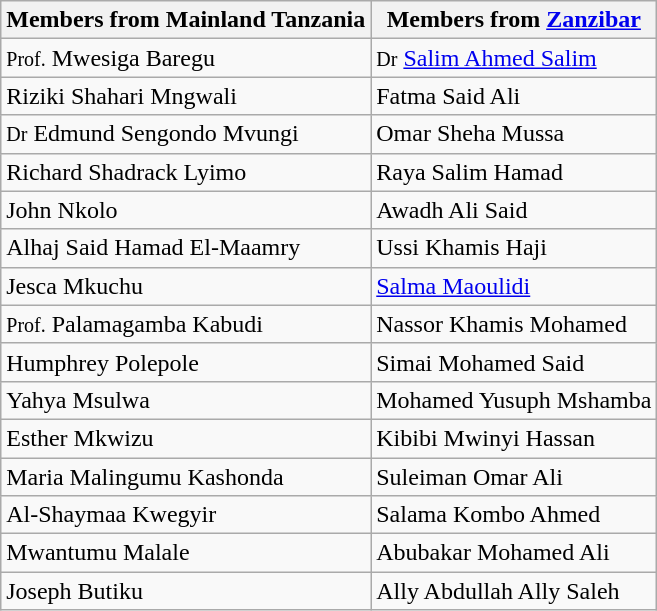<table class="wikitable">
<tr>
<th>Members from Mainland Tanzania</th>
<th>Members from <a href='#'>Zanzibar</a></th>
</tr>
<tr>
<td><small>Prof.</small> Mwesiga Baregu</td>
<td><small>Dr</small> <a href='#'>Salim Ahmed Salim</a></td>
</tr>
<tr>
<td>Riziki Shahari Mngwali</td>
<td>Fatma Said Ali</td>
</tr>
<tr>
<td><small>Dr</small> Edmund Sengondo Mvungi</td>
<td>Omar Sheha Mussa</td>
</tr>
<tr>
<td>Richard Shadrack Lyimo</td>
<td>Raya Salim Hamad</td>
</tr>
<tr>
<td>John Nkolo</td>
<td>Awadh Ali Said</td>
</tr>
<tr>
<td>Alhaj Said Hamad El-Maamry</td>
<td>Ussi Khamis Haji</td>
</tr>
<tr>
<td>Jesca Mkuchu</td>
<td><a href='#'>Salma Maoulidi</a></td>
</tr>
<tr>
<td><small>Prof.</small> Palamagamba Kabudi</td>
<td>Nassor Khamis Mohamed</td>
</tr>
<tr>
<td>Humphrey Polepole</td>
<td>Simai Mohamed Said</td>
</tr>
<tr>
<td>Yahya Msulwa</td>
<td>Mohamed Yusuph Mshamba</td>
</tr>
<tr>
<td>Esther Mkwizu</td>
<td>Kibibi Mwinyi Hassan</td>
</tr>
<tr>
<td>Maria Malingumu Kashonda</td>
<td>Suleiman Omar Ali</td>
</tr>
<tr>
<td>Al-Shaymaa Kwegyir</td>
<td>Salama Kombo Ahmed</td>
</tr>
<tr>
<td>Mwantumu Malale</td>
<td>Abubakar Mohamed Ali</td>
</tr>
<tr>
<td>Joseph Butiku</td>
<td>Ally Abdullah Ally Saleh</td>
</tr>
</table>
